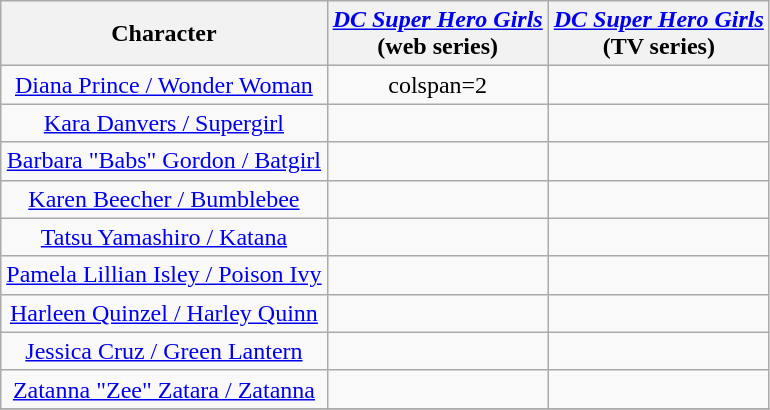<table class="wikitable plainrowheaders width="75%" style="text-align:center">
<tr>
<th scope="col">Character</th>
<th scope="col"><em><a href='#'>DC Super Hero Girls</a></em><br>(web series)</th>
<th scope="col"><em><a href='#'>DC Super Hero Girls</a></em><br>(TV series)</th>
</tr>
<tr>
<td><a href='#'>Diana Prince / Wonder Woman</a></td>
<td>colspan=2 </td>
</tr>
<tr>
<td><a href='#'>Kara Danvers / Supergirl</a></td>
<td></td>
<td></td>
</tr>
<tr>
<td><a href='#'>Barbara "Babs" Gordon / Batgirl</a></td>
<td></td>
<td></td>
</tr>
<tr>
<td><a href='#'>Karen Beecher / Bumblebee</a></td>
<td></td>
<td></td>
</tr>
<tr>
<td><a href='#'>Tatsu Yamashiro / Katana</a></td>
<td></td>
<td></td>
</tr>
<tr>
<td><a href='#'>Pamela Lillian Isley / Poison Ivy</a></td>
<td></td>
<td></td>
</tr>
<tr>
<td><a href='#'>Harleen Quinzel / Harley Quinn</a></td>
<td></td>
<td></td>
</tr>
<tr>
<td><a href='#'>Jessica Cruz / Green Lantern</a></td>
<td></td>
<td></td>
</tr>
<tr>
<td><a href='#'>Zatanna "Zee" Zatara / Zatanna</a></td>
<td></td>
<td></td>
</tr>
<tr>
</tr>
</table>
